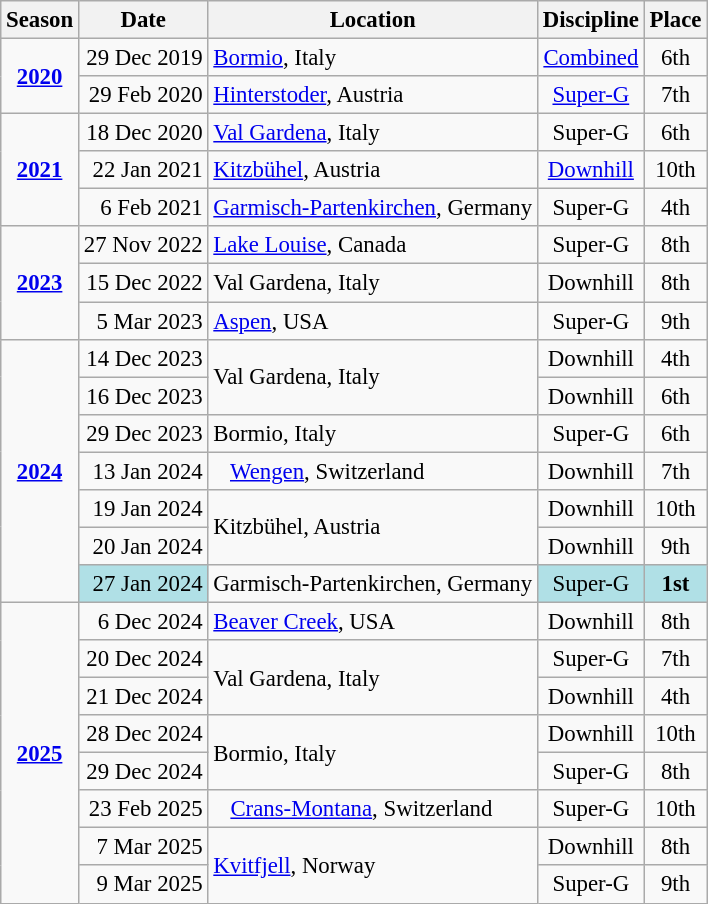<table class="wikitable" style="text-align:center; font-size:95%;">
<tr>
<th>Season</th>
<th>Date</th>
<th>Location</th>
<th>Discipline</th>
<th>Place</th>
</tr>
<tr>
<td rowspan="2"><strong><a href='#'>2020</a></strong></td>
<td align="right">29 Dec 2019</td>
<td align=left> <a href='#'>Bormio</a>, Italy</td>
<td><a href='#'>Combined</a></td>
<td>6th</td>
</tr>
<tr>
<td align="right">29 Feb 2020</td>
<td align=left> <a href='#'>Hinterstoder</a>, Austria</td>
<td><a href='#'>Super-G</a></td>
<td>7th</td>
</tr>
<tr>
<td rowspan="3"><strong><a href='#'>2021</a></strong></td>
<td align="right">18 Dec 2020</td>
<td align=left> <a href='#'>Val Gardena</a>, Italy</td>
<td>Super-G</td>
<td>6th</td>
</tr>
<tr>
<td align="right">22 Jan 2021</td>
<td align=left> <a href='#'>Kitzbühel</a>, Austria</td>
<td><a href='#'>Downhill</a></td>
<td>10th</td>
</tr>
<tr>
<td align="right">6 Feb 2021</td>
<td align=left> <a href='#'>Garmisch-Partenkirchen</a>, Germany</td>
<td>Super-G</td>
<td>4th</td>
</tr>
<tr>
<td rowspan="3"><strong><a href='#'>2023</a></strong></td>
<td align="right">27 Nov 2022</td>
<td align=left> <a href='#'>Lake Louise</a>, Canada</td>
<td>Super-G</td>
<td>8th</td>
</tr>
<tr>
<td align="right">15 Dec 2022</td>
<td align=left> Val Gardena, Italy</td>
<td>Downhill</td>
<td>8th</td>
</tr>
<tr>
<td align="right">5 Mar 2023</td>
<td align=left> <a href='#'>Aspen</a>, USA</td>
<td>Super-G</td>
<td>9th</td>
</tr>
<tr>
<td rowspan="7"><strong><a href='#'>2024</a></strong></td>
<td align="right">14 Dec 2023</td>
<td align=left rowspan=2> Val Gardena, Italy</td>
<td>Downhill</td>
<td>4th</td>
</tr>
<tr>
<td align="right">16 Dec 2023</td>
<td>Downhill</td>
<td>6th</td>
</tr>
<tr>
<td align="right">29 Dec 2023</td>
<td align=left> Bormio, Italy</td>
<td>Super-G</td>
<td>6th</td>
</tr>
<tr>
<td align="right">13 Jan 2024</td>
<td align=left>   <a href='#'>Wengen</a>, Switzerland</td>
<td>Downhill</td>
<td>7th</td>
</tr>
<tr>
<td align="right">19 Jan 2024</td>
<td align=left rowspan=2> Kitzbühel, Austria</td>
<td>Downhill</td>
<td>10th</td>
</tr>
<tr>
<td align="right">20 Jan 2024</td>
<td>Downhill</td>
<td>9th</td>
</tr>
<tr>
<td align="right" bgcolor="#BOEOE6">27 Jan 2024</td>
<td align=left> Garmisch-Partenkirchen, Germany</td>
<td bgcolor="#BOEOE6">Super-G</td>
<td bgcolor="#BOEOE6"><strong>1st</strong></td>
</tr>
<tr>
<td rowspan="9"><strong><a href='#'>2025</a></strong></td>
<td align="right">6 Dec 2024</td>
<td align=left> <a href='#'>Beaver Creek</a>, USA</td>
<td>Downhill</td>
<td>8th</td>
</tr>
<tr>
<td align="right">20 Dec 2024</td>
<td align=left rowspan="2"> Val Gardena, Italy</td>
<td>Super-G</td>
<td>7th</td>
</tr>
<tr>
<td align="right">21 Dec 2024</td>
<td>Downhill</td>
<td>4th</td>
</tr>
<tr>
<td align="right">28 Dec 2024</td>
<td align=left rowspan="2"> Bormio, Italy</td>
<td>Downhill</td>
<td>10th</td>
</tr>
<tr>
<td align="right">29 Dec 2024</td>
<td>Super-G</td>
<td>8th</td>
</tr>
<tr>
<td align="right">23 Feb 2025</td>
<td align=left>   <a href='#'>Crans-Montana</a>, Switzerland</td>
<td>Super-G</td>
<td>10th</td>
</tr>
<tr>
<td align="right">7 Mar 2025</td>
<td align=left rowspan="2"> <a href='#'>Kvitfjell</a>, Norway</td>
<td>Downhill</td>
<td>8th</td>
</tr>
<tr>
<td align="right">9 Mar 2025</td>
<td>Super-G</td>
<td>9th</td>
</tr>
</table>
